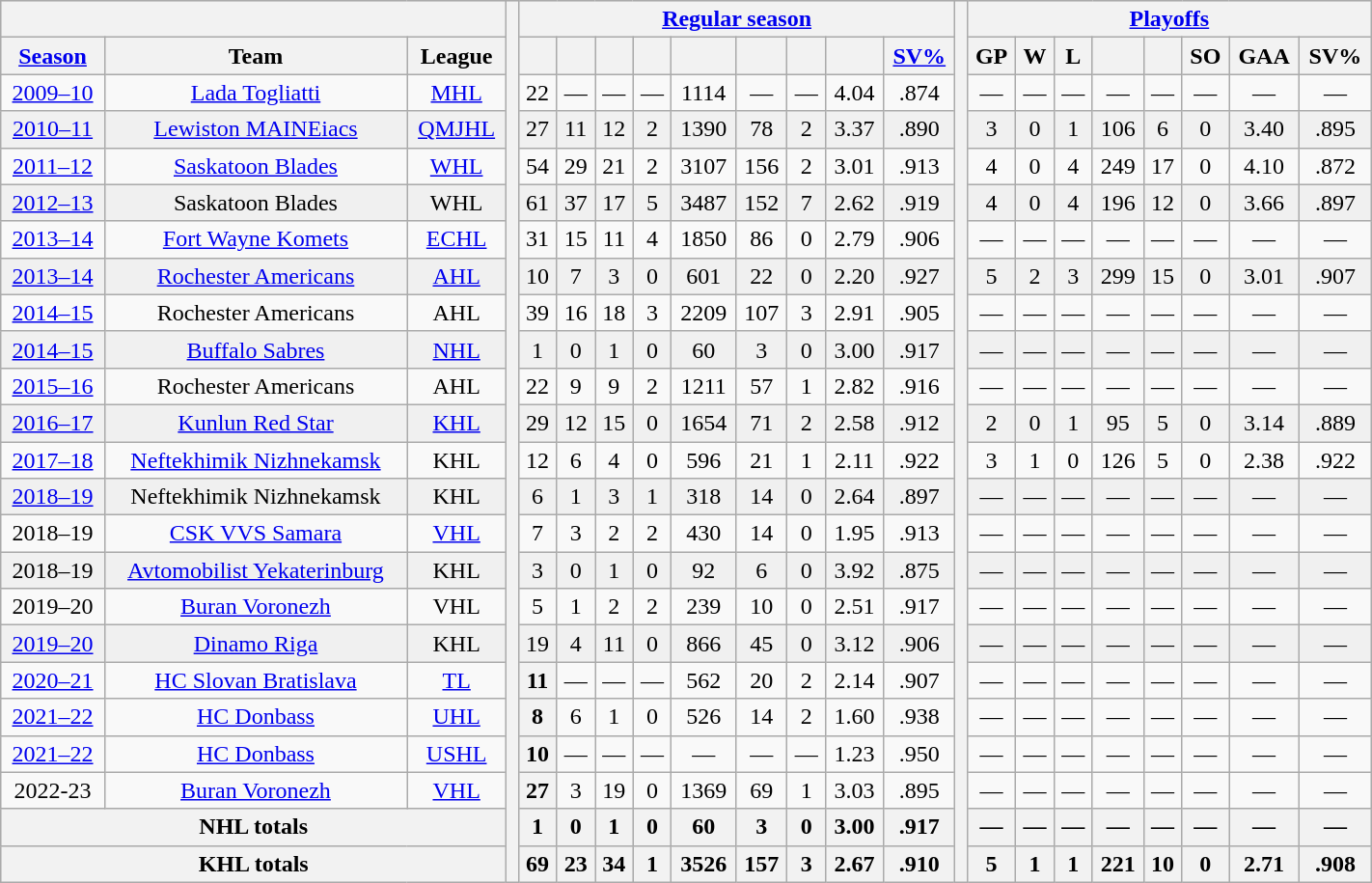<table class="wikitable" border="0" cellpadding="1" cellspacing="0" style="text-align:center; width:75%">
<tr ALIGN="center" bgcolor="#e0e0e0">
<th align="center" colspan="3" bgcolor="#ffffff"></th>
<th rowspan="103" align="center" bgcolor="#ffffff"></th>
<th align="center" colspan="9" bgcolor="#e0e0e0"><a href='#'>Regular season</a></th>
<th rowspan="103" align="center" bgcolor="#ffffff"></th>
<th align="center" colspan="8" bgcolor="#e0e0e0"><a href='#'>Playoffs</a></th>
</tr>
<tr ALIGN="center" bgcolor="#e0e0e0">
<th><a href='#'>Season</a></th>
<th>Team</th>
<th>League</th>
<th></th>
<th></th>
<th></th>
<th></th>
<th></th>
<th></th>
<th></th>
<th></th>
<th><a href='#'>SV%</a></th>
<th>GP</th>
<th>W</th>
<th>L</th>
<th></th>
<th></th>
<th>SO</th>
<th>GAA</th>
<th>SV%</th>
</tr>
<tr ALIGN="center">
<td><a href='#'>2009–10</a></td>
<td><a href='#'>Lada Togliatti</a></td>
<td><a href='#'>MHL</a></td>
<td>22</td>
<td>—</td>
<td>—</td>
<td>—</td>
<td>1114</td>
<td>—</td>
<td>—</td>
<td>4.04</td>
<td>.874</td>
<td>—</td>
<td>—</td>
<td>—</td>
<td>—</td>
<td>—</td>
<td>—</td>
<td>—</td>
<td>—</td>
</tr>
<tr ALIGN="center" bgcolor="#f0f0f0">
<td><a href='#'>2010–11</a></td>
<td><a href='#'>Lewiston MAINEiacs</a></td>
<td><a href='#'>QMJHL</a></td>
<td>27</td>
<td>11</td>
<td>12</td>
<td>2</td>
<td>1390</td>
<td>78</td>
<td>2</td>
<td>3.37</td>
<td>.890</td>
<td>3</td>
<td>0</td>
<td>1</td>
<td>106</td>
<td>6</td>
<td>0</td>
<td>3.40</td>
<td>.895</td>
</tr>
<tr ALIGN="center">
<td><a href='#'>2011–12</a></td>
<td><a href='#'>Saskatoon Blades</a></td>
<td><a href='#'>WHL</a></td>
<td>54</td>
<td>29</td>
<td>21</td>
<td>2</td>
<td>3107</td>
<td>156</td>
<td>2</td>
<td>3.01</td>
<td>.913</td>
<td>4</td>
<td>0</td>
<td>4</td>
<td>249</td>
<td>17</td>
<td>0</td>
<td>4.10</td>
<td>.872</td>
</tr>
<tr ALIGN="center" bgcolor="#f0f0f0">
<td><a href='#'>2012–13</a></td>
<td>Saskatoon Blades</td>
<td>WHL</td>
<td>61</td>
<td>37</td>
<td>17</td>
<td>5</td>
<td>3487</td>
<td>152</td>
<td>7</td>
<td>2.62</td>
<td>.919</td>
<td>4</td>
<td>0</td>
<td>4</td>
<td>196</td>
<td>12</td>
<td>0</td>
<td>3.66</td>
<td>.897</td>
</tr>
<tr ALIGN="center">
<td><a href='#'>2013–14</a></td>
<td><a href='#'>Fort Wayne Komets</a></td>
<td><a href='#'>ECHL</a></td>
<td>31</td>
<td>15</td>
<td>11</td>
<td>4</td>
<td>1850</td>
<td>86</td>
<td>0</td>
<td>2.79</td>
<td>.906</td>
<td>—</td>
<td>—</td>
<td>—</td>
<td>—</td>
<td>—</td>
<td>—</td>
<td>—</td>
<td>—</td>
</tr>
<tr ALIGN="center" bgcolor="#f0f0f0">
<td><a href='#'>2013–14</a></td>
<td><a href='#'>Rochester Americans</a></td>
<td><a href='#'>AHL</a></td>
<td>10</td>
<td>7</td>
<td>3</td>
<td>0</td>
<td>601</td>
<td>22</td>
<td>0</td>
<td>2.20</td>
<td>.927</td>
<td>5</td>
<td>2</td>
<td>3</td>
<td>299</td>
<td>15</td>
<td>0</td>
<td>3.01</td>
<td>.907</td>
</tr>
<tr ALIGN="center">
<td><a href='#'>2014–15</a></td>
<td>Rochester Americans</td>
<td>AHL</td>
<td>39</td>
<td>16</td>
<td>18</td>
<td>3</td>
<td>2209</td>
<td>107</td>
<td>3</td>
<td>2.91</td>
<td>.905</td>
<td>—</td>
<td>—</td>
<td>—</td>
<td>—</td>
<td>—</td>
<td>—</td>
<td>—</td>
<td>—</td>
</tr>
<tr ALIGN="center" bgcolor="#f0f0f0">
<td><a href='#'>2014–15</a></td>
<td><a href='#'>Buffalo Sabres</a></td>
<td><a href='#'>NHL</a></td>
<td>1</td>
<td>0</td>
<td>1</td>
<td>0</td>
<td>60</td>
<td>3</td>
<td>0</td>
<td>3.00</td>
<td>.917</td>
<td>—</td>
<td>—</td>
<td>—</td>
<td>—</td>
<td>—</td>
<td>—</td>
<td>—</td>
<td>—</td>
</tr>
<tr ALIGN="center">
<td><a href='#'>2015–16</a></td>
<td>Rochester Americans</td>
<td>AHL</td>
<td>22</td>
<td>9</td>
<td>9</td>
<td>2</td>
<td>1211</td>
<td>57</td>
<td>1</td>
<td>2.82</td>
<td>.916</td>
<td>—</td>
<td>—</td>
<td>—</td>
<td>—</td>
<td>—</td>
<td>—</td>
<td>—</td>
<td>—</td>
</tr>
<tr ALIGN="center" bgcolor="#f0f0f0">
<td><a href='#'>2016–17</a></td>
<td><a href='#'>Kunlun Red Star</a></td>
<td><a href='#'>KHL</a></td>
<td>29</td>
<td>12</td>
<td>15</td>
<td>0</td>
<td>1654</td>
<td>71</td>
<td>2</td>
<td>2.58</td>
<td>.912</td>
<td>2</td>
<td>0</td>
<td>1</td>
<td>95</td>
<td>5</td>
<td>0</td>
<td>3.14</td>
<td>.889</td>
</tr>
<tr ALIGN="center">
<td><a href='#'>2017–18</a></td>
<td><a href='#'>Neftekhimik Nizhnekamsk</a></td>
<td>KHL</td>
<td>12</td>
<td>6</td>
<td>4</td>
<td>0</td>
<td>596</td>
<td>21</td>
<td>1</td>
<td>2.11</td>
<td>.922</td>
<td>3</td>
<td>1</td>
<td>0</td>
<td>126</td>
<td>5</td>
<td>0</td>
<td>2.38</td>
<td>.922</td>
</tr>
<tr ALIGN="center" bgcolor="#f0f0f0">
<td><a href='#'>2018–19</a></td>
<td>Neftekhimik Nizhnekamsk</td>
<td>KHL</td>
<td>6</td>
<td>1</td>
<td>3</td>
<td>1</td>
<td>318</td>
<td>14</td>
<td>0</td>
<td>2.64</td>
<td>.897</td>
<td>—</td>
<td>—</td>
<td>—</td>
<td>—</td>
<td>—</td>
<td>—</td>
<td>—</td>
<td>—</td>
</tr>
<tr ALIGN="center">
<td>2018–19</td>
<td><a href='#'>CSK VVS Samara</a></td>
<td><a href='#'>VHL</a></td>
<td>7</td>
<td>3</td>
<td>2</td>
<td>2</td>
<td>430</td>
<td>14</td>
<td>0</td>
<td>1.95</td>
<td>.913</td>
<td>—</td>
<td>—</td>
<td>—</td>
<td>—</td>
<td>—</td>
<td>—</td>
<td>—</td>
<td>—</td>
</tr>
<tr ALIGN="center" bgcolor="#f0f0f0">
<td>2018–19</td>
<td><a href='#'>Avtomobilist Yekaterinburg</a></td>
<td>KHL</td>
<td>3</td>
<td>0</td>
<td>1</td>
<td>0</td>
<td>92</td>
<td>6</td>
<td>0</td>
<td>3.92</td>
<td>.875</td>
<td>—</td>
<td>—</td>
<td>—</td>
<td>—</td>
<td>—</td>
<td>—</td>
<td>—</td>
<td>—</td>
</tr>
<tr ALIGN="center">
<td>2019–20</td>
<td><a href='#'>Buran Voronezh</a></td>
<td>VHL</td>
<td>5</td>
<td>1</td>
<td>2</td>
<td>2</td>
<td>239</td>
<td>10</td>
<td>0</td>
<td>2.51</td>
<td>.917</td>
<td>—</td>
<td>—</td>
<td>—</td>
<td>—</td>
<td>—</td>
<td>—</td>
<td>—</td>
<td>—</td>
</tr>
<tr ALIGN="center" bgcolor="#f0f0f0">
<td><a href='#'>2019–20</a></td>
<td><a href='#'>Dinamo Riga</a></td>
<td>KHL</td>
<td>19</td>
<td>4</td>
<td>11</td>
<td>0</td>
<td>866</td>
<td>45</td>
<td>0</td>
<td>3.12</td>
<td>.906</td>
<td>—</td>
<td>—</td>
<td>—</td>
<td>—</td>
<td>—</td>
<td>—</td>
<td>—</td>
<td>—</td>
</tr>
<tr>
<td><a href='#'>2020–21</a></td>
<td><a href='#'>HC Slovan Bratislava</a></td>
<td><a href='#'>TL</a></td>
<th>11</th>
<td>—</td>
<td>—</td>
<td>—</td>
<td>562</td>
<td>20</td>
<td>2</td>
<td>2.14</td>
<td>.907</td>
<td>—</td>
<td>—</td>
<td>—</td>
<td>—</td>
<td>—</td>
<td>—</td>
<td>—</td>
<td>—</td>
</tr>
<tr>
<td><a href='#'>2021–22</a></td>
<td><a href='#'>HC Donbass</a></td>
<td><a href='#'>UHL</a></td>
<th><strong>8</strong></th>
<td>6</td>
<td>1</td>
<td>0</td>
<td>526</td>
<td>14</td>
<td>2</td>
<td>1.60</td>
<td>.938</td>
<td>—</td>
<td>—</td>
<td>—</td>
<td>—</td>
<td>—</td>
<td>—</td>
<td>—</td>
<td>—</td>
</tr>
<tr>
<td><a href='#'>2021–22</a></td>
<td><a href='#'>HC Donbass</a></td>
<td><a href='#'>USHL</a></td>
<th><strong>10</strong></th>
<td>—</td>
<td>—</td>
<td>—</td>
<td>—</td>
<td>—</td>
<td>—</td>
<td>1.23</td>
<td>.950</td>
<td>—</td>
<td>—</td>
<td>—</td>
<td>—</td>
<td>—</td>
<td>—</td>
<td>—</td>
<td>—</td>
</tr>
<tr>
<td>2022-23</td>
<td><a href='#'>Buran Voronezh</a></td>
<td><a href='#'>VHL</a></td>
<th><strong>27</strong></th>
<td>3</td>
<td>19</td>
<td>0</td>
<td>1369</td>
<td>69</td>
<td>1</td>
<td>3.03</td>
<td>.895</td>
<td>—</td>
<td>—</td>
<td>—</td>
<td>—</td>
<td>—</td>
<td>—</td>
<td>—</td>
<td>—</td>
</tr>
<tr ALIGN="center" bgcolor="#e0e0e0">
<th colspan="3" align="center">NHL totals</th>
<th>1</th>
<th>0</th>
<th>1</th>
<th>0</th>
<th>60</th>
<th>3</th>
<th>0</th>
<th>3.00</th>
<th>.917</th>
<th>—</th>
<th>—</th>
<th>—</th>
<th>—</th>
<th>—</th>
<th>—</th>
<th>—</th>
<th>—</th>
</tr>
<tr ALIGN="center" bgcolor="#e0e0e0">
<th colspan="3" align="center">KHL totals</th>
<th>69</th>
<th>23</th>
<th>34</th>
<th>1</th>
<th>3526</th>
<th>157</th>
<th>3</th>
<th>2.67</th>
<th>.910</th>
<th>5</th>
<th>1</th>
<th>1</th>
<th>221</th>
<th>10</th>
<th>0</th>
<th>2.71</th>
<th>.908</th>
</tr>
</table>
